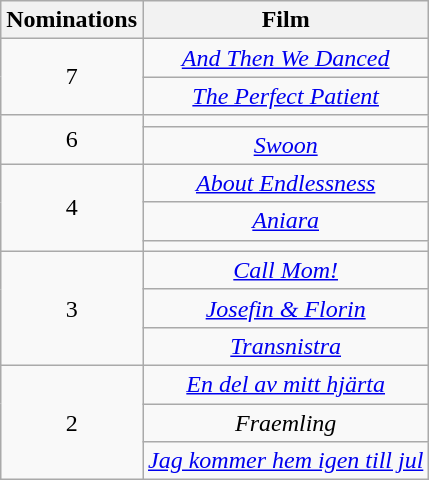<table class="wikitable" rowspan="2" style="text-align:center;">
<tr>
<th scope="col">Nominations</th>
<th scope="col">Film</th>
</tr>
<tr>
<td rowspan="2">7</td>
<td><em><a href='#'>And Then We Danced</a></em></td>
</tr>
<tr>
<td><em><a href='#'>The Perfect Patient</a></em></td>
</tr>
<tr>
<td rowspan="2">6</td>
<td><em></em></td>
</tr>
<tr>
<td><em><a href='#'>Swoon</a></em></td>
</tr>
<tr>
<td rowspan="3">4</td>
<td><em><a href='#'>About Endlessness</a></em></td>
</tr>
<tr>
<td><em><a href='#'>Aniara</a></em></td>
</tr>
<tr>
<td><em></em></td>
</tr>
<tr>
<td rowspan="3">3</td>
<td><em><a href='#'>Call Mom!</a></em></td>
</tr>
<tr>
<td><em><a href='#'>Josefin & Florin</a></em></td>
</tr>
<tr>
<td><em><a href='#'>Transnistra</a></em></td>
</tr>
<tr>
<td rowspan="3">2</td>
<td><em><a href='#'>En del av mitt hjärta</a></em></td>
</tr>
<tr>
<td><em>Fraemling</em></td>
</tr>
<tr>
<td><em><a href='#'>Jag kommer hem igen till jul</a></em></td>
</tr>
</table>
